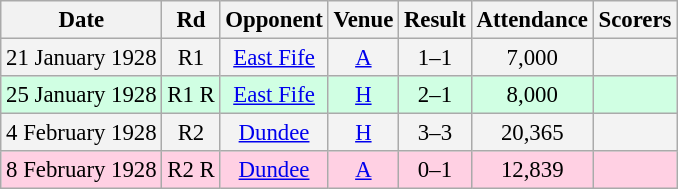<table class="wikitable sortable" style="font-size:95%; text-align:center">
<tr>
<th>Date</th>
<th>Rd</th>
<th>Opponent</th>
<th>Venue</th>
<th>Result</th>
<th>Attendance</th>
<th>Scorers</th>
</tr>
<tr bgcolor = "#f3f3f3">
<td>21 January 1928</td>
<td>R1</td>
<td><a href='#'>East Fife</a></td>
<td><a href='#'>A</a></td>
<td>1–1</td>
<td>7,000</td>
<td></td>
</tr>
<tr bgcolor = "#d0ffe3">
<td>25 January 1928</td>
<td>R1 R</td>
<td><a href='#'>East Fife</a></td>
<td><a href='#'>H</a></td>
<td>2–1</td>
<td>8,000</td>
<td></td>
</tr>
<tr bgcolor = "#f3f3f3">
<td>4 February 1928</td>
<td>R2</td>
<td><a href='#'>Dundee</a></td>
<td><a href='#'>H</a></td>
<td>3–3</td>
<td>20,365</td>
<td></td>
</tr>
<tr bgcolor = "#ffd0e3">
<td>8 February 1928</td>
<td>R2 R</td>
<td><a href='#'>Dundee</a></td>
<td><a href='#'>A</a></td>
<td>0–1</td>
<td>12,839</td>
<td></td>
</tr>
</table>
